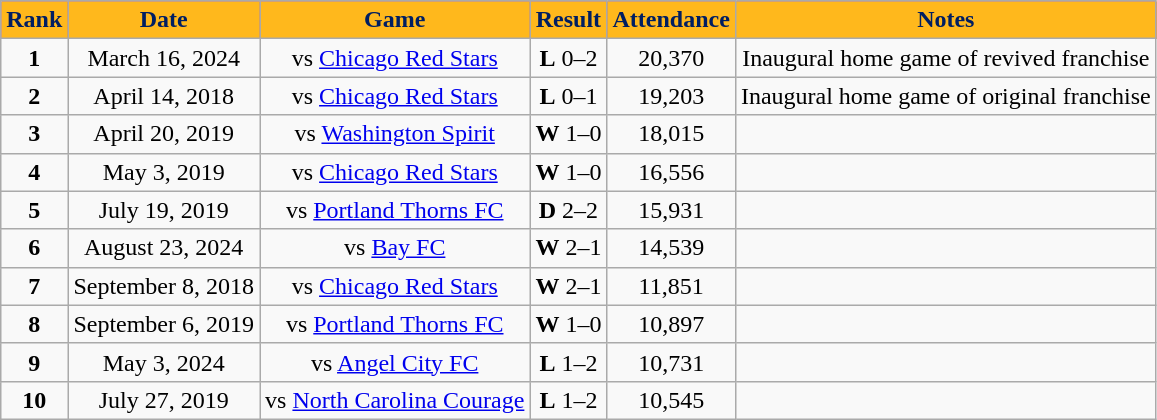<table class="wikitable">
<tr style="text-align:center; background:#c00;">
<th style="background:#FFB81C; color:#001E62; text-align:center;">Rank</th>
<th style="background:#FFB81C; color:#001E62; text-align:center;">Date</th>
<th style="background:#FFB81C; color:#001E62; text-align:center;">Game</th>
<th style="background:#FFB81C; color:#001E62; text-align:center;">Result</th>
<th style="background:#FFB81C; color:#001E62; text-align:center;">Attendance</th>
<th style="background:#FFB81C; color:#001E62; text-align:center;">Notes</th>
</tr>
<tr style="text-align:center;">
<td><strong>1</strong></td>
<td>March 16, 2024</td>
<td>vs  <a href='#'>Chicago Red Stars</a></td>
<td><strong>L</strong> 0–2</td>
<td>20,370</td>
<td>Inaugural home game of revived franchise</td>
</tr>
<tr style="text-align:center;">
<td><strong>2</strong></td>
<td>April 14, 2018</td>
<td>vs  <a href='#'>Chicago Red Stars</a></td>
<td><strong>L</strong> 0–1</td>
<td>19,203</td>
<td>Inaugural home game of original franchise</td>
</tr>
<tr style="text-align:center;">
<td><strong>3</strong></td>
<td>April 20, 2019</td>
<td>vs  <a href='#'>Washington Spirit</a></td>
<td><strong>W</strong>  1–0</td>
<td>18,015</td>
<td></td>
</tr>
<tr style="text-align:center;">
<td><strong>4</strong></td>
<td>May 3, 2019</td>
<td>vs  <a href='#'>Chicago Red Stars</a></td>
<td><strong>W</strong>  1–0</td>
<td>16,556</td>
<td></td>
</tr>
<tr style="text-align:center;">
<td><strong>5</strong></td>
<td>July 19, 2019</td>
<td>vs  <a href='#'>Portland Thorns FC</a></td>
<td><strong>D</strong>  2–2</td>
<td>15,931</td>
<td></td>
</tr>
<tr style="text-align:center;">
<td><strong>6</strong></td>
<td>August 23, 2024</td>
<td>vs  <a href='#'>Bay FC</a></td>
<td><strong>W</strong>  2–1</td>
<td>14,539</td>
<td></td>
</tr>
<tr style="text-align:center;">
<td><strong>7</strong></td>
<td>September 8, 2018</td>
<td>vs  <a href='#'>Chicago Red Stars</a></td>
<td><strong>W</strong> 2–1</td>
<td>11,851</td>
<td></td>
</tr>
<tr style="text-align:center;">
<td><strong>8</strong></td>
<td>September 6, 2019</td>
<td>vs  <a href='#'>Portland Thorns FC</a></td>
<td><strong>W</strong>  1–0</td>
<td>10,897</td>
<td></td>
</tr>
<tr style="text-align:center;">
<td><strong>9</strong></td>
<td>May 3, 2024</td>
<td>vs  <a href='#'>Angel City FC</a></td>
<td><strong>L</strong>  1–2</td>
<td>10,731</td>
<td></td>
</tr>
<tr style="text-align:center;">
<td><strong>10</strong></td>
<td>July 27, 2019</td>
<td>vs  <a href='#'>North Carolina Courage</a></td>
<td><strong>L</strong>  1–2</td>
<td>10,545</td>
<td></td>
</tr>
</table>
